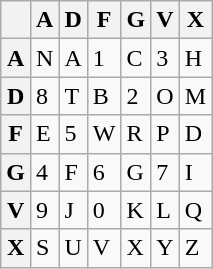<table class="wikitable">
<tr>
<th></th>
<th>A</th>
<th>D</th>
<th>F</th>
<th>G</th>
<th>V</th>
<th>X</th>
</tr>
<tr>
<th>A</th>
<td>N</td>
<td>A</td>
<td>1</td>
<td>C</td>
<td>3</td>
<td>H</td>
</tr>
<tr>
<th>D</th>
<td>8</td>
<td>T</td>
<td>B</td>
<td>2</td>
<td>O</td>
<td>M</td>
</tr>
<tr>
<th>F</th>
<td>E</td>
<td>5</td>
<td>W</td>
<td>R</td>
<td>P</td>
<td>D</td>
</tr>
<tr>
<th>G</th>
<td>4</td>
<td>F</td>
<td>6</td>
<td>G</td>
<td>7</td>
<td>I</td>
</tr>
<tr>
<th>V</th>
<td>9</td>
<td>J</td>
<td>0</td>
<td>K</td>
<td>L</td>
<td>Q</td>
</tr>
<tr>
<th>X</th>
<td>S</td>
<td>U</td>
<td>V</td>
<td>X</td>
<td>Y</td>
<td>Z</td>
</tr>
</table>
